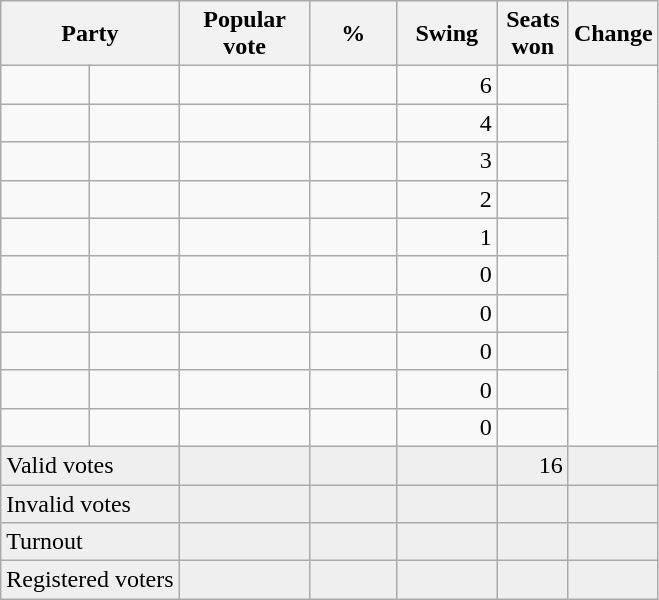<table class=wikitable style="text-align:right">
<tr>
<th colspan=2>Party</th>
<th width=80px>Popular vote</th>
<th width=50px>%</th>
<th width=60px>Swing</th>
<th width=40px>Seats<br>won</th>
<th width=45px>Change</th>
</tr>
<tr>
<td></td>
<td></td>
<td></td>
<td></td>
<td>6</td>
<td></td>
</tr>
<tr>
<td></td>
<td></td>
<td></td>
<td></td>
<td>4</td>
<td></td>
</tr>
<tr>
<td></td>
<td></td>
<td></td>
<td></td>
<td>3</td>
<td></td>
</tr>
<tr>
<td></td>
<td></td>
<td></td>
<td></td>
<td>2</td>
<td></td>
</tr>
<tr>
<td></td>
<td></td>
<td></td>
<td></td>
<td>1</td>
<td></td>
</tr>
<tr>
<td></td>
<td></td>
<td></td>
<td></td>
<td>0</td>
<td></td>
</tr>
<tr>
<td></td>
<td></td>
<td></td>
<td></td>
<td>0</td>
<td></td>
</tr>
<tr>
<td></td>
<td></td>
<td></td>
<td></td>
<td>0</td>
<td></td>
</tr>
<tr>
<td></td>
<td></td>
<td></td>
<td></td>
<td>0</td>
<td></td>
</tr>
<tr>
<td></td>
<td></td>
<td></td>
<td></td>
<td>0</td>
<td></td>
</tr>
<tr bgcolor=#efefef>
<td align=left colspan=2>Valid votes</td>
<td></td>
<td></td>
<td></td>
<td>16</td>
<td></td>
</tr>
<tr bgcolor=#efefef>
<td align=left colspan=2>Invalid votes</td>
<td></td>
<td></td>
<td></td>
<td></td>
<td></td>
</tr>
<tr bgcolor=#efefef>
<td align=left colspan=2>Turnout</td>
<td></td>
<td></td>
<td></td>
<td></td>
<td></td>
</tr>
<tr bgcolor=#efefef>
<td align=left colspan=2>Registered voters</td>
<td></td>
<td></td>
<td></td>
<td></td>
<td></td>
</tr>
</table>
